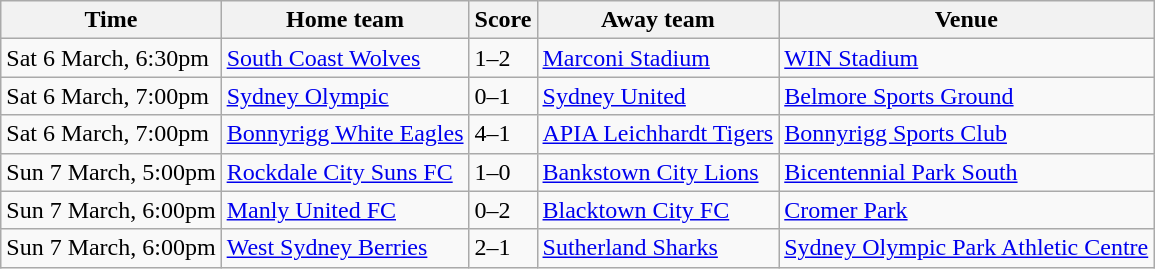<table class="wikitable">
<tr>
<th>Time</th>
<th>Home team</th>
<th>Score</th>
<th>Away team</th>
<th>Venue</th>
</tr>
<tr>
<td>Sat 6 March, 6:30pm</td>
<td><a href='#'>South Coast Wolves</a></td>
<td>1–2</td>
<td><a href='#'>Marconi Stadium</a></td>
<td><a href='#'>WIN Stadium</a></td>
</tr>
<tr>
<td>Sat 6 March, 7:00pm</td>
<td><a href='#'>Sydney Olympic</a></td>
<td>0–1</td>
<td><a href='#'>Sydney United</a></td>
<td><a href='#'>Belmore Sports Ground</a></td>
</tr>
<tr>
<td>Sat 6 March, 7:00pm</td>
<td><a href='#'>Bonnyrigg White Eagles</a></td>
<td>4–1</td>
<td><a href='#'>APIA Leichhardt Tigers</a></td>
<td><a href='#'>Bonnyrigg Sports Club</a></td>
</tr>
<tr>
<td>Sun 7 March, 5:00pm</td>
<td><a href='#'>Rockdale City Suns FC</a></td>
<td>1–0</td>
<td><a href='#'>Bankstown City Lions</a></td>
<td><a href='#'>Bicentennial Park South</a></td>
</tr>
<tr>
<td>Sun 7 March, 6:00pm</td>
<td><a href='#'>Manly United FC</a></td>
<td>0–2</td>
<td><a href='#'>Blacktown City FC</a></td>
<td><a href='#'>Cromer Park</a></td>
</tr>
<tr>
<td>Sun 7 March, 6:00pm</td>
<td><a href='#'>West Sydney Berries</a></td>
<td>2–1</td>
<td><a href='#'>Sutherland Sharks</a></td>
<td><a href='#'>Sydney Olympic Park Athletic Centre</a></td>
</tr>
</table>
